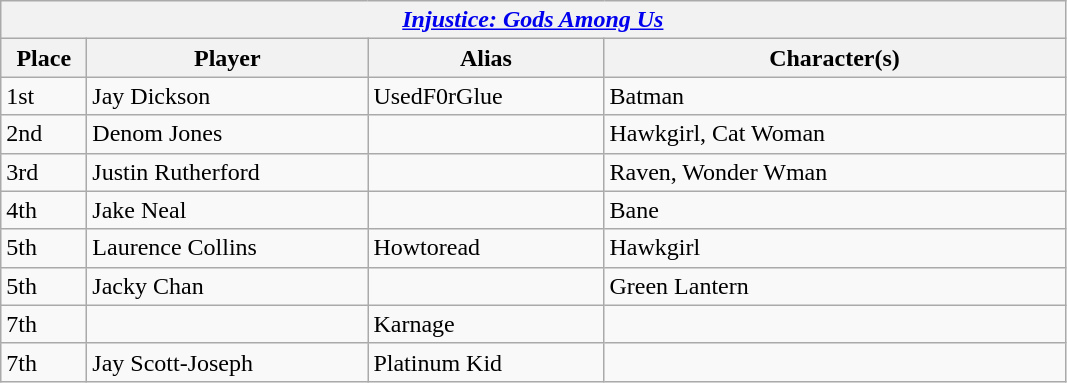<table class="wikitable">
<tr>
<th colspan="4"><strong><em><a href='#'>Injustice: Gods Among Us</a></em></strong></th>
</tr>
<tr>
<th style="width:50px;">Place</th>
<th style="width:180px;">Player</th>
<th style="width:150px;">Alias</th>
<th style="width:300px;">Character(s)</th>
</tr>
<tr>
<td>1st</td>
<td> Jay Dickson</td>
<td>UsedF0rGlue</td>
<td>Batman</td>
</tr>
<tr>
<td>2nd</td>
<td> Denom Jones</td>
<td></td>
<td>Hawkgirl, Cat Woman</td>
</tr>
<tr>
<td>3rd</td>
<td> Justin Rutherford</td>
<td></td>
<td>Raven, Wonder Wman</td>
</tr>
<tr>
<td>4th</td>
<td> Jake Neal</td>
<td></td>
<td>Bane</td>
</tr>
<tr>
<td>5th</td>
<td> Laurence Collins</td>
<td>Howtoread</td>
<td>Hawkgirl</td>
</tr>
<tr>
<td>5th</td>
<td> Jacky Chan</td>
<td></td>
<td>Green Lantern</td>
</tr>
<tr>
<td>7th</td>
<td></td>
<td>Karnage</td>
<td></td>
</tr>
<tr>
<td>7th</td>
<td> Jay Scott-Joseph</td>
<td>Platinum Kid</td>
<td></td>
</tr>
</table>
